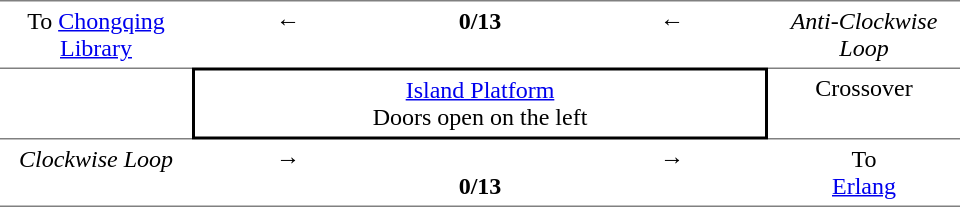<table table border=0 cellspacing=0 cellpadding=4>
<tr>
<td style="border-top:solid 1px gray;" width=120 valign=top align=center>To <a href='#'>Chongqing Library</a></td>
<td style="border-top:solid 1px gray;" width=120 valign=top align=center>←</td>
<th style="border-top:solid 1px gray;" width=120 valign=top align=center><span>0/13<br></span></th>
<td style="border-top:solid 1px gray;" width=120 valign=top align=center>←</td>
<td style="border-top:solid 1px gray;" width=120 valign=top align=center><em>Anti-Clockwise Loop</em></td>
</tr>
<tr>
<td style="border-top:solid 1px gray;border-bottom:solid 1px gray;" width=120 valign=top align=center></td>
<td style="border-top:solid 2px black;border-right:solid 2px black;border-left:solid 2px black;border-bottom:solid 2px black;" colspan=3 align=center><a href='#'>Island Platform</a><br>Doors open on the left</td>
<td style="border-top:solid 1px gray;border-bottom:solid 1px gray;" width=120 valign=top align=center>Crossover</td>
<td></td>
</tr>
<tr>
<td style="border-bottom:solid 1px gray;" valign=top align=center><em>Clockwise Loop</em></td>
<td style="border-bottom:solid 1px gray;" width=120 valign=top align=center>→</td>
<th style="border-bottom:solid 1px gray;" colspan=1 valign=top align=center><span><br>0/13</span></th>
<td style="border-bottom:solid 1px gray;" width=120 valign=top align=center>→</td>
<td style="border-bottom:solid 1px gray;"  valign=top align=center>To <br><a href='#'>Erlang</a></td>
</tr>
</table>
